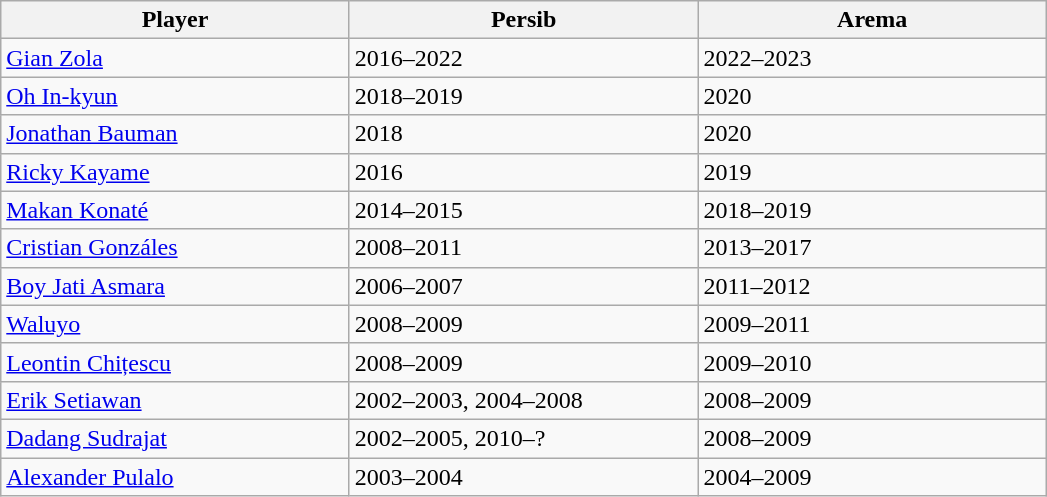<table class="wikitable">
<tr>
<th scope="col" style="width: 225px;">Player</th>
<th scope="col" style="width: 225px;">Persib</th>
<th scope="col" style="width: 225px;">Arema</th>
</tr>
<tr>
<td align="left"> <a href='#'>Gian Zola</a></td>
<td>2016–2022</td>
<td>2022–2023</td>
</tr>
<tr>
<td align="left"> <a href='#'>Oh In-kyun</a></td>
<td>2018–2019</td>
<td>2020</td>
</tr>
<tr>
<td align="left"> <a href='#'>Jonathan Bauman</a></td>
<td>2018</td>
<td>2020</td>
</tr>
<tr>
<td align="left"> <a href='#'>Ricky Kayame</a></td>
<td>2016</td>
<td>2019</td>
</tr>
<tr>
<td align="left"> <a href='#'>Makan Konaté</a></td>
<td>2014–2015</td>
<td>2018–2019</td>
</tr>
<tr>
<td align="left">  <a href='#'>Cristian Gonzáles</a></td>
<td>2008–2011</td>
<td>2013–2017</td>
</tr>
<tr>
<td align="left"> <a href='#'>Boy Jati Asmara</a></td>
<td>2006–2007</td>
<td>2011–2012</td>
</tr>
<tr>
<td align="left"> <a href='#'>Waluyo</a></td>
<td>2008–2009</td>
<td>2009–2011</td>
</tr>
<tr>
<td align="left"> <a href='#'>Leontin Chițescu</a></td>
<td>2008–2009</td>
<td>2009–2010</td>
</tr>
<tr>
<td align="left"> <a href='#'>Erik Setiawan</a></td>
<td>2002–2003, 2004–2008</td>
<td>2008–2009</td>
</tr>
<tr>
<td align="left"> <a href='#'>Dadang Sudrajat</a></td>
<td>2002–2005, 2010–?</td>
<td>2008–2009</td>
</tr>
<tr>
<td align="left"> <a href='#'>Alexander Pulalo</a></td>
<td>2003–2004</td>
<td>2004–2009</td>
</tr>
</table>
